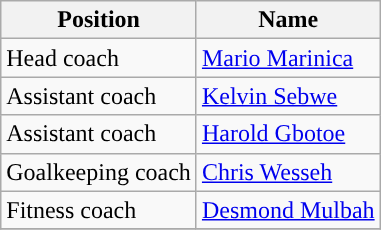<table class="wikitable" style="text-align:center;">
<tr>
<th>Position</th>
<th>Name</th>
</tr>
<tr>
<td style="text-align:left;">Head coach</td>
<td style="text-align:left;"> <a href='#'>Mario Marinica</a></td>
</tr>
<tr>
<td style="text-align:left;">Assistant coach</td>
<td style="text-align:left;"> <a href='#'>Kelvin Sebwe</a></td>
</tr>
<tr>
<td style="text-align:left;">Assistant coach</td>
<td style="text-align:left;"> <a href='#'>Harold Gbotoe</a></td>
</tr>
<tr>
<td style="text-align:left;">Goalkeeping coach</td>
<td style="text-align:left;"> <a href='#'>Chris Wesseh</a></td>
</tr>
<tr>
<td style="text-align:left;">Fitness coach</td>
<td style="text-align:left;"> <a href='#'>Desmond Mulbah</a></td>
</tr>
<tr>
</tr>
</table>
